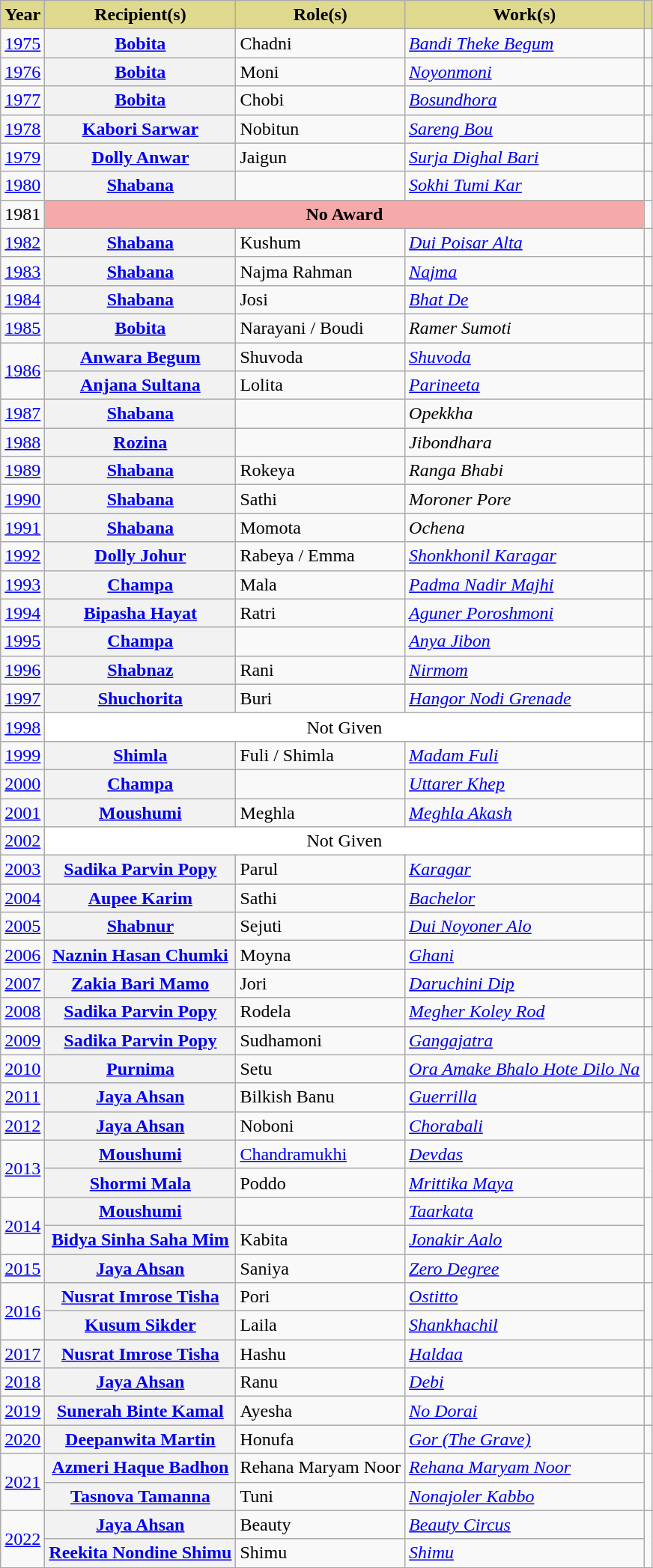<table class="wikitable">
<tr>
<th style="background:#DFD98D;">Year</th>
<th style="background:#DFD98D;">Recipient(s)</th>
<th style="background:#DFD98D;">Role(s)</th>
<th style="background:#DFD98D;">Work(s)</th>
<th scope="col" class="unsortable" style="background:#DFD98D;"></th>
</tr>
<tr>
<td style="text-align:center;"><a href='#'>1975<br></a></td>
<th scope="row"><a href='#'>Bobita</a></th>
<td>Chadni</td>
<td><em><a href='#'>Bandi Theke Begum</a></em></td>
<td></td>
</tr>
<tr>
<td style="text-align:center;"><a href='#'>1976<br></a></td>
<th scope="row"><a href='#'>Bobita</a></th>
<td>Moni</td>
<td><em><a href='#'>Noyonmoni</a></em></td>
<td></td>
</tr>
<tr>
<td style="text-align:center;"><a href='#'>1977<br></a></td>
<th scope="row"><a href='#'>Bobita</a></th>
<td>Chobi</td>
<td><em><a href='#'>Bosundhora</a></em></td>
<td></td>
</tr>
<tr>
<td style="text-align:center;"><a href='#'>1978<br></a></td>
<th scope="row"><a href='#'>Kabori Sarwar</a></th>
<td>Nobitun</td>
<td><em><a href='#'>Sareng Bou</a></em></td>
<td></td>
</tr>
<tr>
<td style="text-align:center;"><a href='#'>1979<br></a></td>
<th scope="row"><a href='#'>Dolly Anwar</a></th>
<td>Jaigun</td>
<td><em><a href='#'>Surja Dighal Bari</a></em></td>
<td></td>
</tr>
<tr>
<td style="text-align:center;"><a href='#'>1980<br></a></td>
<th scope="row"><a href='#'>Shabana</a></th>
<td></td>
<td><em><a href='#'>Sokhi Tumi Kar</a></em></td>
<td></td>
</tr>
<tr>
<td style="text-align:center;">1981</td>
<th scope="row" style="background-color:#F5A9A9;text-align:center" colspan="3">No Award</th>
<td></td>
</tr>
<tr>
<td style="text-align:center;"><a href='#'>1982<br></a></td>
<th scope="row"><a href='#'>Shabana</a></th>
<td>Kushum</td>
<td><em><a href='#'>Dui Poisar Alta</a></em></td>
<td></td>
</tr>
<tr>
<td style="text-align:center;"><a href='#'>1983<br></a></td>
<th scope="row"><a href='#'>Shabana</a></th>
<td>Najma Rahman</td>
<td><em><a href='#'>Najma</a></em></td>
<td></td>
</tr>
<tr>
<td style="text-align:center;"><a href='#'>1984<br></a></td>
<th scope="row"><a href='#'>Shabana</a></th>
<td>Josi</td>
<td><em><a href='#'>Bhat De</a></em></td>
<td></td>
</tr>
<tr>
<td style="text-align:center;"><a href='#'>1985<br></a></td>
<th scope="row"><a href='#'>Bobita</a></th>
<td>Narayani / Boudi</td>
<td><em>Ramer Sumoti</em></td>
<td></td>
</tr>
<tr>
<td rowspan="2"><a href='#'>1986<br></a></td>
<th scope="row"><a href='#'>Anwara Begum</a></th>
<td>Shuvoda</td>
<td><em><a href='#'>Shuvoda</a></em></td>
<td rowspan="2"></td>
</tr>
<tr>
<th scope="row"><a href='#'>Anjana Sultana</a></th>
<td>Lolita</td>
<td><em><a href='#'>Parineeta</a></em></td>
</tr>
<tr>
<td style="text-align:center;"><a href='#'>1987<br></a></td>
<th scope="row"><a href='#'>Shabana</a></th>
<td></td>
<td><em>Opekkha</em></td>
<td></td>
</tr>
<tr>
<td style="text-align:center;"><a href='#'>1988<br></a></td>
<th scope="row"><a href='#'>Rozina</a></th>
<td></td>
<td><em>Jibondhara</em></td>
<td></td>
</tr>
<tr>
<td style="text-align:center;"><a href='#'>1989<br></a></td>
<th scope="row"><a href='#'>Shabana</a></th>
<td>Rokeya</td>
<td><em>Ranga Bhabi</em></td>
<td></td>
</tr>
<tr>
<td style="text-align:center;"><a href='#'>1990<br></a></td>
<th scope="row"><a href='#'>Shabana</a></th>
<td>Sathi</td>
<td><em>Moroner Pore</em></td>
<td></td>
</tr>
<tr>
<td style="text-align:center;"><a href='#'>1991<br></a></td>
<th scope="row"><a href='#'>Shabana</a></th>
<td>Momota</td>
<td><em>Ochena</em></td>
<td></td>
</tr>
<tr>
<td style="text-align:center;"><a href='#'>1992<br></a></td>
<th scope="row"><a href='#'>Dolly Johur</a></th>
<td>Rabeya / Emma</td>
<td><em><a href='#'>Shonkhonil Karagar</a></em></td>
<td></td>
</tr>
<tr>
<td style="text-align:center;"><a href='#'>1993<br></a></td>
<th scope="row"><a href='#'>Champa</a></th>
<td>Mala</td>
<td><em><a href='#'>Padma Nadir Majhi</a></em></td>
<td></td>
</tr>
<tr>
<td style="text-align:center;"><a href='#'>1994<br></a></td>
<th scope="row"><a href='#'>Bipasha Hayat</a></th>
<td>Ratri</td>
<td><em><a href='#'>Aguner Poroshmoni</a></em></td>
<td></td>
</tr>
<tr>
<td style="text-align:center;"><a href='#'>1995<br></a></td>
<th scope="row"><a href='#'>Champa</a></th>
<td></td>
<td><em><a href='#'>Anya Jibon</a></em></td>
<td></td>
</tr>
<tr>
<td style="text-align:center;"><a href='#'>1996<br></a></td>
<th scope="row"><a href='#'>Shabnaz</a></th>
<td>Rani</td>
<td><em><a href='#'>Nirmom</a></em></td>
<td></td>
</tr>
<tr>
<td style="text-align:center;"><a href='#'>1997<br></a></td>
<th scope="row"><a href='#'>Shuchorita</a></th>
<td>Buri</td>
<td><em><a href='#'>Hangor Nodi Grenade</a></em></td>
<td></td>
</tr>
<tr>
<td style="text-align:center;"><a href='#'>1998<br></a></td>
<td scope="row" style="background-color:#FFFFFF ;text-align:center" colspan="3">Not Given</td>
<td></td>
</tr>
<tr>
<td style="text-align:center;"><a href='#'>1999<br></a></td>
<th scope="row"><a href='#'>Shimla</a></th>
<td>Fuli / Shimla</td>
<td><em><a href='#'>Madam Fuli</a></em></td>
<td></td>
</tr>
<tr>
<td style="text-align:center;"><a href='#'>2000<br></a></td>
<th scope="row"><a href='#'>Champa</a></th>
<td></td>
<td><em><a href='#'>Uttarer Khep</a></em></td>
<td></td>
</tr>
<tr>
<td style="text-align:center;"><a href='#'>2001<br></a></td>
<th scope="row"><a href='#'>Moushumi</a></th>
<td>Meghla</td>
<td><em><a href='#'>Meghla Akash</a></em></td>
<td></td>
</tr>
<tr>
<td style="text-align:center;"><a href='#'>2002<br></a></td>
<td scope="row" style="background-color:#FFFFFF ;text-align:center" colspan="3">Not Given</td>
<td></td>
</tr>
<tr>
<td style="text-align:center;"><a href='#'>2003<br></a></td>
<th scope="row"><a href='#'>Sadika Parvin Popy</a></th>
<td>Parul</td>
<td><em><a href='#'>Karagar</a></em></td>
<td></td>
</tr>
<tr>
<td style="text-align:center;"><a href='#'>2004<br></a></td>
<th scope="row"><a href='#'>Aupee Karim</a></th>
<td>Sathi</td>
<td><em><a href='#'>Bachelor</a></em></td>
<td></td>
</tr>
<tr>
<td style="text-align:center;"><a href='#'>2005<br></a></td>
<th scope="row"><a href='#'>Shabnur</a></th>
<td>Sejuti</td>
<td><em><a href='#'>Dui Noyoner Alo</a></em></td>
<td></td>
</tr>
<tr>
<td style="text-align:center;"><a href='#'>2006<br></a></td>
<th scope="row"><a href='#'>Naznin Hasan Chumki</a></th>
<td>Moyna</td>
<td><em><a href='#'>Ghani</a></em></td>
<td></td>
</tr>
<tr>
<td style="text-align:center;"><a href='#'>2007<br></a></td>
<th scope="row"><a href='#'>Zakia Bari Mamo</a></th>
<td>Jori</td>
<td><em><a href='#'>Daruchini Dip</a></em></td>
<td></td>
</tr>
<tr>
<td style="text-align:center;"><a href='#'>2008<br></a></td>
<th scope="row"><a href='#'>Sadika Parvin Popy</a></th>
<td>Rodela</td>
<td><em><a href='#'>Megher Koley Rod</a></em></td>
<td></td>
</tr>
<tr>
<td style="text-align:center;"><a href='#'>2009<br></a></td>
<th scope="row"><a href='#'>Sadika Parvin Popy</a></th>
<td>Sudhamoni</td>
<td><em><a href='#'>Gangajatra</a></em></td>
<td></td>
</tr>
<tr>
<td style="text-align:center;"><a href='#'>2010<br></a></td>
<th scope="row"><a href='#'>Purnima</a></th>
<td>Setu</td>
<td><em><a href='#'>Ora Amake Bhalo Hote Dilo Na</a></em></td>
<td></td>
</tr>
<tr>
<td style="text-align:center;"><a href='#'>2011<br></a></td>
<th scope="row"><a href='#'>Jaya Ahsan</a></th>
<td>Bilkish Banu</td>
<td><em><a href='#'>Guerrilla</a></em></td>
<td></td>
</tr>
<tr>
<td style="text-align:center;"><a href='#'>2012<br></a></td>
<th scope="row"><a href='#'>Jaya Ahsan</a></th>
<td>Noboni</td>
<td><em><a href='#'>Chorabali</a></em></td>
<td></td>
</tr>
<tr>
<td rowspan="2"><a href='#'>2013<br></a></td>
<th scope="row"><a href='#'>Moushumi</a></th>
<td><a href='#'>Chandramukhi</a></td>
<td><em><a href='#'>Devdas</a></em></td>
<td rowspan="2"></td>
</tr>
<tr>
<th scope="row"><a href='#'>Shormi Mala</a></th>
<td>Poddo</td>
<td><em><a href='#'>Mrittika Maya</a></em></td>
</tr>
<tr>
<td rowspan="2"><a href='#'>2014<br></a></td>
<th scope="row"><a href='#'>Moushumi</a></th>
<td></td>
<td><em><a href='#'>Taarkata</a></em></td>
<td rowspan="2"></td>
</tr>
<tr>
<th scope="row"><a href='#'>Bidya Sinha Saha Mim</a></th>
<td>Kabita</td>
<td><em><a href='#'>Jonakir Aalo</a></em></td>
</tr>
<tr>
<td style="text-align:center;"><a href='#'>2015<br></a></td>
<th scope="row"><a href='#'>Jaya Ahsan</a></th>
<td>Saniya</td>
<td><em><a href='#'>Zero Degree</a></em></td>
<td></td>
</tr>
<tr>
<td rowspan="2" style="text-align:center;"><a href='#'>2016<br></a></td>
<th scope="row"><a href='#'>Nusrat Imrose Tisha</a></th>
<td>Pori</td>
<td><em><a href='#'>Ostitto</a></em></td>
<td rowspan="2"></td>
</tr>
<tr>
<th scope="row"><a href='#'>Kusum Sikder</a></th>
<td>Laila</td>
<td><em><a href='#'>Shankhachil</a></em></td>
</tr>
<tr>
<td style="text-align:center;"><a href='#'>2017<br></a></td>
<th scope="row"><a href='#'>Nusrat Imrose Tisha</a></th>
<td>Hashu</td>
<td><em><a href='#'>Haldaa</a></em></td>
<td></td>
</tr>
<tr>
<td style="text-align:center;"><a href='#'>2018<br></a></td>
<th scope="row"><a href='#'>Jaya Ahsan</a></th>
<td>Ranu</td>
<td><em><a href='#'>Debi</a></em></td>
<td></td>
</tr>
<tr>
<td style="text-align:center;"><a href='#'>2019<br></a></td>
<th scope="row"><a href='#'>Sunerah Binte Kamal</a></th>
<td>Ayesha</td>
<td><em><a href='#'>No Dorai</a></em></td>
<td></td>
</tr>
<tr>
<td style="text-align:center;"><a href='#'>2020<br></a></td>
<th scope="row"><a href='#'>Deepanwita Martin</a></th>
<td>Honufa</td>
<td><em><a href='#'>Gor (The Grave)</a></em></td>
<td></td>
</tr>
<tr>
<td style="text-align:center;" rowspan="2"><a href='#'>2021<br></a></td>
<th scope="row"><a href='#'>Azmeri Haque Badhon</a></th>
<td>Rehana Maryam Noor</td>
<td><em><a href='#'>Rehana Maryam Noor</a></em></td>
<td rowspan="2"></td>
</tr>
<tr>
<th scope="row"><a href='#'>Tasnova Tamanna</a></th>
<td>Tuni</td>
<td><em><a href='#'>Nonajoler Kabbo</a></em></td>
</tr>
<tr>
<td style="text-align:center;" rowspan="2"><a href='#'>2022<br></a></td>
<th scope="row"><a href='#'>Jaya Ahsan</a></th>
<td>Beauty</td>
<td><em><a href='#'>Beauty Circus</a></em></td>
<td rowspan="2"></td>
</tr>
<tr>
<th scope="row"><a href='#'>Reekita Nondine Shimu</a></th>
<td>Shimu</td>
<td><em><a href='#'>Shimu</a></em></td>
</tr>
</table>
